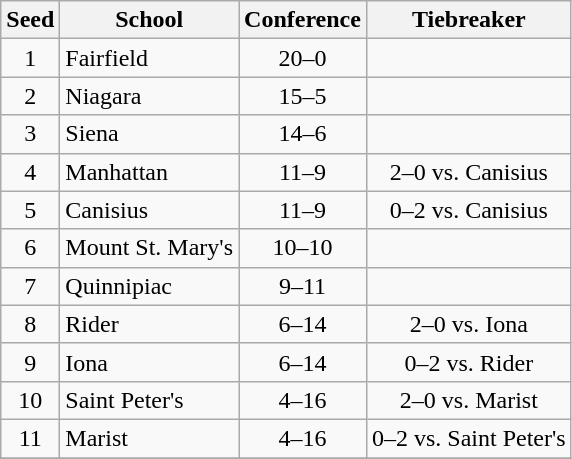<table class="wikitable" style="text-align:center">
<tr>
<th>Seed</th>
<th>School</th>
<th>Conference</th>
<th>Tiebreaker</th>
</tr>
<tr>
<td>1</td>
<td align=left>Fairfield</td>
<td>20–0</td>
<td></td>
</tr>
<tr>
<td>2</td>
<td align=left>Niagara</td>
<td>15–5</td>
<td></td>
</tr>
<tr>
<td>3</td>
<td align=left>Siena</td>
<td>14–6</td>
<td></td>
</tr>
<tr>
<td>4</td>
<td align=left>Manhattan</td>
<td>11–9</td>
<td>2–0 vs. Canisius</td>
</tr>
<tr>
<td>5</td>
<td align=left>Canisius</td>
<td>11–9</td>
<td>0–2 vs. Canisius</td>
</tr>
<tr>
<td>6</td>
<td align=left>Mount St. Mary's</td>
<td>10–10</td>
<td></td>
</tr>
<tr>
<td>7</td>
<td align=left>Quinnipiac</td>
<td>9–11</td>
<td></td>
</tr>
<tr>
<td>8</td>
<td align=left>Rider</td>
<td>6–14</td>
<td>2–0 vs. Iona</td>
</tr>
<tr>
<td>9</td>
<td align=left>Iona</td>
<td>6–14</td>
<td>0–2 vs. Rider</td>
</tr>
<tr>
<td>10</td>
<td align=left>Saint Peter's</td>
<td>4–16</td>
<td>2–0 vs. Marist</td>
</tr>
<tr>
<td>11</td>
<td align=left>Marist</td>
<td>4–16</td>
<td>0–2 vs. Saint Peter's</td>
</tr>
<tr>
</tr>
</table>
